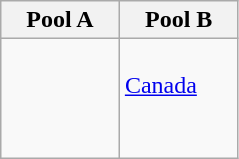<table class="wikitable">
<tr>
<th width=35%>Pool A</th>
<th width=35%>Pool B</th>
</tr>
<tr>
<td><br><br>
<br>
<br>
</td>
<td><br> <a href='#'>Canada</a><br>
<br>
<br>
</td>
</tr>
</table>
